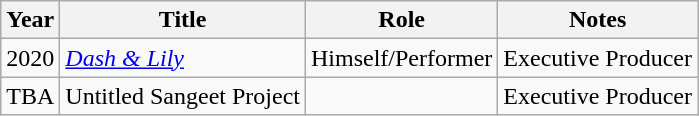<table class="wikitable">
<tr>
<th>Year</th>
<th>Title</th>
<th>Role</th>
<th>Notes</th>
</tr>
<tr>
<td>2020</td>
<td><em><a href='#'>Dash & Lily</a></em></td>
<td>Himself/Performer</td>
<td>Executive Producer</td>
</tr>
<tr>
<td>TBA</td>
<td>Untitled Sangeet Project</td>
<td></td>
<td>Executive Producer</td>
</tr>
</table>
